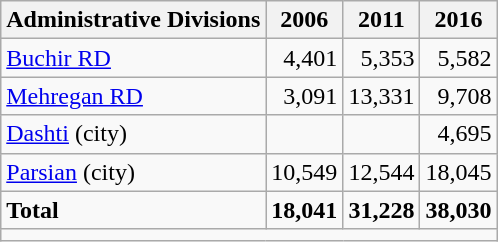<table class="wikitable">
<tr>
<th>Administrative Divisions</th>
<th>2006</th>
<th>2011</th>
<th>2016</th>
</tr>
<tr>
<td><a href='#'>Buchir RD</a></td>
<td style="text-align: right;">4,401</td>
<td style="text-align: right;">5,353</td>
<td style="text-align: right;">5,582</td>
</tr>
<tr>
<td><a href='#'>Mehregan RD</a></td>
<td style="text-align: right;">3,091</td>
<td style="text-align: right;">13,331</td>
<td style="text-align: right;">9,708</td>
</tr>
<tr>
<td><a href='#'>Dashti</a> (city)</td>
<td style="text-align: right;"></td>
<td style="text-align: right;"></td>
<td style="text-align: right;">4,695</td>
</tr>
<tr>
<td><a href='#'>Parsian</a> (city)</td>
<td style="text-align: right;">10,549</td>
<td style="text-align: right;">12,544</td>
<td style="text-align: right;">18,045</td>
</tr>
<tr>
<td><strong>Total</strong></td>
<td style="text-align: right;"><strong>18,041</strong></td>
<td style="text-align: right;"><strong>31,228</strong></td>
<td style="text-align: right;"><strong>38,030</strong></td>
</tr>
<tr>
<td colspan=4></td>
</tr>
</table>
